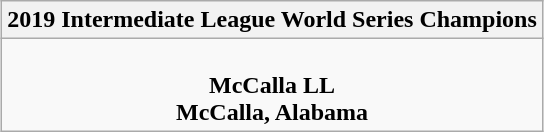<table class="wikitable" style="text-align: center; margin: 0 auto;">
<tr>
<th>2019 Intermediate League World Series Champions</th>
</tr>
<tr>
<td><br><strong>McCalla LL</strong><br><strong>McCalla, Alabama</strong></td>
</tr>
</table>
